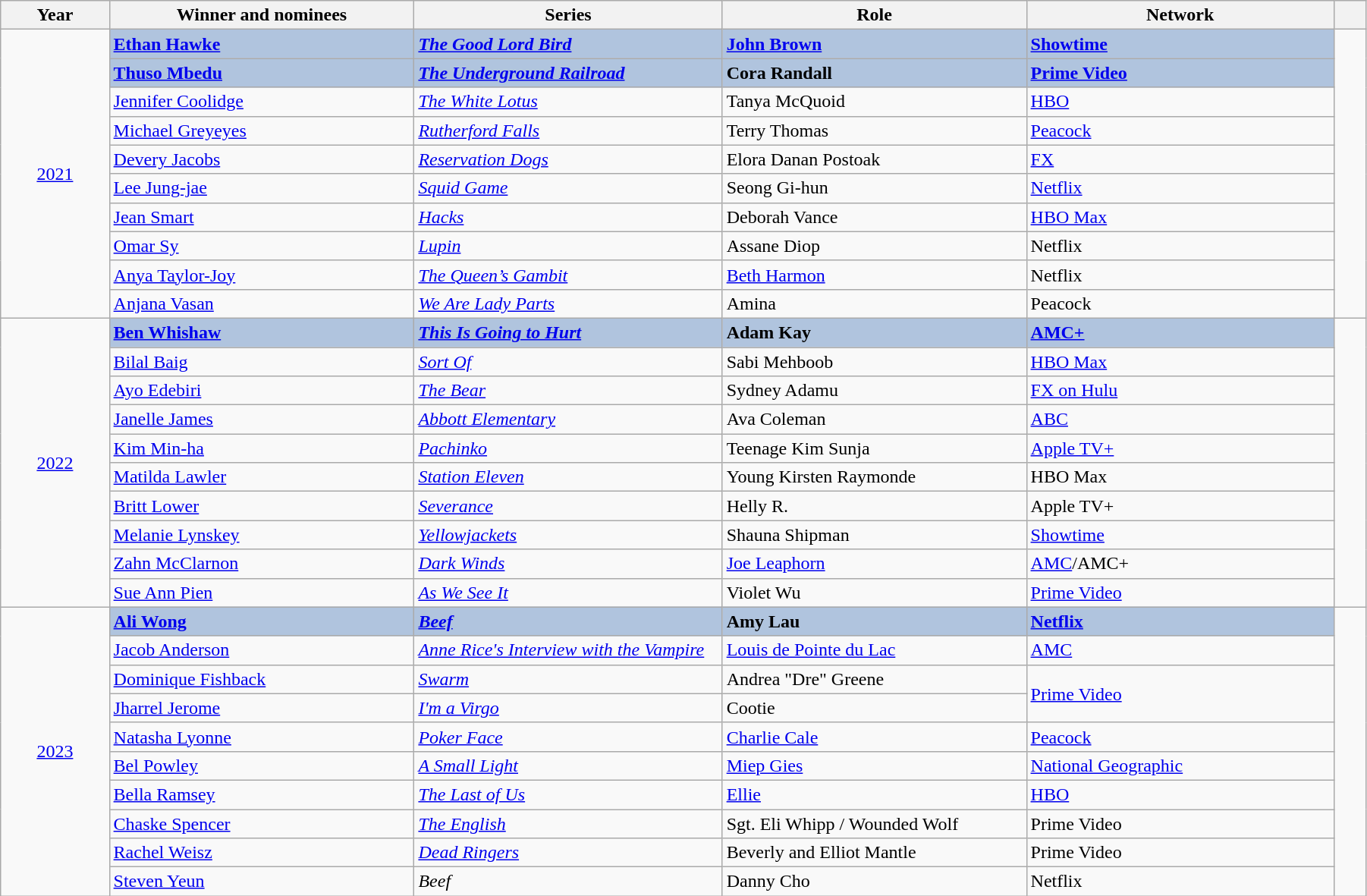<table class="wikitable" width="95%" cellpadding="5">
<tr>
<th width="100"><strong>Year</strong></th>
<th width="300"><strong>Winner and nominees</strong></th>
<th width="300"><strong>Series</strong></th>
<th width="300"><strong>Role</strong></th>
<th width="300"><strong>Network</strong></th>
<th width="25"><strong></strong></th>
</tr>
<tr>
<td rowspan="10" style="text-align:center;"><a href='#'>2021</a></td>
<td style="background:#B0C4DE"><strong><a href='#'>Ethan Hawke</a></strong></td>
<td style="background:#B0C4DE"><strong><em><a href='#'>The Good Lord Bird</a></em></strong></td>
<td style="background:#B0C4DE"><strong><a href='#'>John Brown</a></strong></td>
<td style="background:#B0C4DE"><strong><a href='#'>Showtime</a></strong></td>
<td rowspan="10" style="text-align:center;"></td>
</tr>
<tr>
<td style="background:#B0C4DE"><strong><a href='#'>Thuso Mbedu</a></strong></td>
<td style="background:#B0C4DE"><strong><em><a href='#'>The Underground Railroad</a></em></strong></td>
<td style="background:#B0C4DE"><strong>Cora Randall</strong></td>
<td style="background:#B0C4DE"><strong><a href='#'>Prime Video</a></strong></td>
</tr>
<tr>
<td><a href='#'>Jennifer Coolidge</a></td>
<td><em><a href='#'>The White Lotus</a></em></td>
<td>Tanya McQuoid</td>
<td><a href='#'>HBO</a></td>
</tr>
<tr>
<td><a href='#'>Michael Greyeyes</a></td>
<td><em><a href='#'>Rutherford Falls</a></em></td>
<td>Terry Thomas</td>
<td><a href='#'>Peacock</a></td>
</tr>
<tr>
<td><a href='#'>Devery Jacobs</a></td>
<td><em><a href='#'>Reservation Dogs</a></em></td>
<td>Elora Danan Postoak</td>
<td><a href='#'>FX</a></td>
</tr>
<tr>
<td><a href='#'>Lee Jung-jae</a></td>
<td><em><a href='#'>Squid Game</a></em></td>
<td>Seong Gi-hun</td>
<td><a href='#'>Netflix</a></td>
</tr>
<tr>
<td><a href='#'>Jean Smart</a></td>
<td><em><a href='#'>Hacks</a></em></td>
<td>Deborah Vance</td>
<td><a href='#'>HBO Max</a></td>
</tr>
<tr>
<td><a href='#'>Omar Sy</a></td>
<td><em><a href='#'>Lupin</a></em></td>
<td>Assane Diop</td>
<td>Netflix</td>
</tr>
<tr>
<td><a href='#'>Anya Taylor-Joy</a></td>
<td><em><a href='#'>The Queen’s Gambit</a></em></td>
<td><a href='#'>Beth Harmon</a></td>
<td>Netflix</td>
</tr>
<tr>
<td><a href='#'>Anjana Vasan</a></td>
<td><em><a href='#'>We Are Lady Parts</a></em></td>
<td>Amina</td>
<td>Peacock</td>
</tr>
<tr>
<td rowspan="10" style="text-align:center;"><a href='#'>2022</a></td>
<td style="background:#B0C4DE"><strong><a href='#'>Ben Whishaw</a></strong></td>
<td style="background:#B0C4DE"><strong><em><a href='#'>This Is Going to Hurt</a></em></strong></td>
<td style="background:#B0C4DE"><strong>Adam Kay</strong></td>
<td style="background:#B0C4DE"><strong><a href='#'>AMC+</a></strong></td>
<td rowspan="10" style="text-align:center;"></td>
</tr>
<tr>
<td><a href='#'>Bilal Baig</a></td>
<td><em><a href='#'>Sort Of</a></em></td>
<td>Sabi Mehboob</td>
<td><a href='#'>HBO Max</a></td>
</tr>
<tr>
<td><a href='#'>Ayo Edebiri</a></td>
<td><em><a href='#'>The Bear</a></em></td>
<td>Sydney Adamu</td>
<td><a href='#'>FX on Hulu</a></td>
</tr>
<tr>
<td><a href='#'>Janelle James</a></td>
<td><em><a href='#'>Abbott Elementary</a></em></td>
<td>Ava Coleman</td>
<td><a href='#'>ABC</a></td>
</tr>
<tr>
<td><a href='#'>Kim Min-ha</a></td>
<td><em><a href='#'>Pachinko</a></em></td>
<td>Teenage Kim Sunja</td>
<td><a href='#'>Apple TV+</a></td>
</tr>
<tr>
<td><a href='#'>Matilda Lawler</a></td>
<td><em><a href='#'>Station Eleven</a></em></td>
<td>Young Kirsten Raymonde</td>
<td>HBO Max</td>
</tr>
<tr>
<td><a href='#'>Britt Lower</a></td>
<td><em><a href='#'>Severance</a></em></td>
<td>Helly R.</td>
<td>Apple TV+</td>
</tr>
<tr>
<td><a href='#'>Melanie Lynskey</a></td>
<td><em><a href='#'>Yellowjackets</a></em></td>
<td>Shauna Shipman</td>
<td><a href='#'>Showtime</a></td>
</tr>
<tr>
<td><a href='#'>Zahn McClarnon</a></td>
<td><em><a href='#'>Dark Winds</a></em></td>
<td><a href='#'>Joe Leaphorn</a></td>
<td><a href='#'>AMC</a>/AMC+</td>
</tr>
<tr>
<td><a href='#'>Sue Ann Pien</a></td>
<td><em><a href='#'>As We See It</a></em></td>
<td>Violet Wu</td>
<td><a href='#'>Prime Video</a></td>
</tr>
<tr>
<td rowspan="10" style="text-align:center;"><a href='#'>2023</a></td>
<td style="background:#B0C4DE"><strong><a href='#'>Ali Wong</a></strong></td>
<td style="background:#B0C4DE"><strong><em><a href='#'>Beef</a></em></strong></td>
<td style="background:#B0C4DE"><strong>Amy Lau</strong></td>
<td style="background:#B0C4DE"><strong><a href='#'>Netflix</a></strong></td>
<td rowspan="10" style="text-align:center;"></td>
</tr>
<tr>
<td><a href='#'>Jacob Anderson</a></td>
<td><em><a href='#'>Anne Rice's Interview with the Vampire</a></em></td>
<td><a href='#'>Louis de Pointe du Lac</a></td>
<td><a href='#'>AMC</a></td>
</tr>
<tr>
<td><a href='#'>Dominique Fishback</a></td>
<td><em><a href='#'>Swarm</a></em></td>
<td>Andrea "Dre" Greene</td>
<td rowspan="2"><a href='#'>Prime Video</a></td>
</tr>
<tr>
<td><a href='#'>Jharrel Jerome</a></td>
<td><em><a href='#'>I'm a Virgo</a></em></td>
<td>Cootie</td>
</tr>
<tr>
<td><a href='#'>Natasha Lyonne</a></td>
<td><em><a href='#'>Poker Face</a></em></td>
<td><a href='#'>Charlie Cale</a></td>
<td><a href='#'>Peacock</a></td>
</tr>
<tr>
<td><a href='#'>Bel Powley</a></td>
<td><em><a href='#'>A Small Light</a></em></td>
<td><a href='#'>Miep Gies</a></td>
<td><a href='#'>National Geographic</a></td>
</tr>
<tr>
<td><a href='#'>Bella Ramsey</a></td>
<td><em><a href='#'>The Last of Us</a></em></td>
<td><a href='#'>Ellie</a></td>
<td><a href='#'>HBO</a></td>
</tr>
<tr>
<td><a href='#'>Chaske Spencer</a></td>
<td><em><a href='#'>The English</a></em></td>
<td>Sgt. Eli Whipp / Wounded Wolf</td>
<td>Prime Video</td>
</tr>
<tr>
<td><a href='#'>Rachel Weisz</a></td>
<td><em><a href='#'>Dead Ringers</a></em></td>
<td>Beverly and Elliot Mantle</td>
<td>Prime Video</td>
</tr>
<tr>
<td><a href='#'>Steven Yeun</a></td>
<td><em>Beef</em></td>
<td>Danny Cho</td>
<td>Netflix</td>
</tr>
</table>
